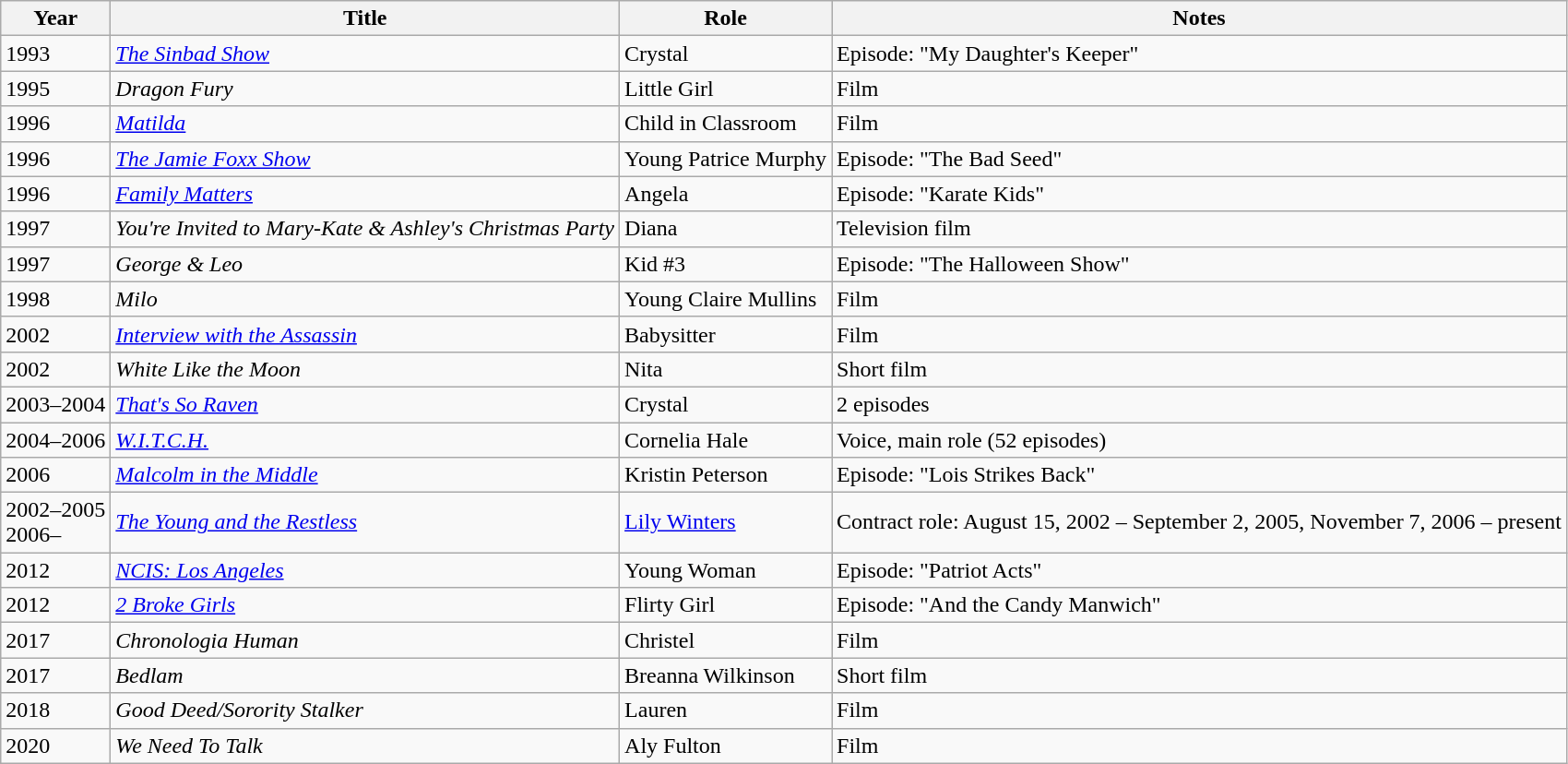<table class="wikitable sortable">
<tr>
<th>Year</th>
<th>Title</th>
<th>Role</th>
<th class="unsortable">Notes</th>
</tr>
<tr>
<td>1993</td>
<td><em><a href='#'>The Sinbad Show</a></em></td>
<td>Crystal</td>
<td>Episode: "My Daughter's Keeper"</td>
</tr>
<tr>
<td>1995</td>
<td><em>Dragon Fury</em></td>
<td>Little Girl</td>
<td>Film</td>
</tr>
<tr>
<td>1996</td>
<td><em><a href='#'>Matilda</a></em></td>
<td>Child in Classroom</td>
<td>Film</td>
</tr>
<tr>
<td>1996</td>
<td><em><a href='#'>The Jamie Foxx Show</a></em></td>
<td>Young Patrice Murphy</td>
<td>Episode: "The Bad Seed"</td>
</tr>
<tr>
<td>1996</td>
<td><em><a href='#'>Family Matters</a></em></td>
<td>Angela</td>
<td>Episode: "Karate Kids"</td>
</tr>
<tr>
<td>1997</td>
<td><em>You're Invited to Mary-Kate & Ashley's Christmas Party</em></td>
<td>Diana</td>
<td>Television film</td>
</tr>
<tr>
<td>1997</td>
<td><em>George & Leo</em></td>
<td>Kid #3</td>
<td>Episode: "The Halloween Show"</td>
</tr>
<tr>
<td>1998</td>
<td><em>Milo</em></td>
<td>Young Claire Mullins</td>
<td>Film</td>
</tr>
<tr>
<td>2002</td>
<td><em><a href='#'>Interview with the Assassin</a></em></td>
<td>Babysitter</td>
<td>Film</td>
</tr>
<tr>
<td>2002</td>
<td><em>White Like the Moon</em></td>
<td>Nita</td>
<td>Short film</td>
</tr>
<tr>
<td>2003–2004</td>
<td><em><a href='#'>That's So Raven</a></em></td>
<td>Crystal</td>
<td>2 episodes</td>
</tr>
<tr>
<td>2004–2006</td>
<td><em><a href='#'>W.I.T.C.H.</a></em></td>
<td>Cornelia Hale</td>
<td>Voice, main role (52 episodes)</td>
</tr>
<tr>
<td>2006</td>
<td><em><a href='#'>Malcolm in the Middle</a></em></td>
<td>Kristin Peterson</td>
<td>Episode: "Lois Strikes Back"</td>
</tr>
<tr>
<td>2002–2005<br>2006–</td>
<td><em><a href='#'>The Young and the Restless</a></em></td>
<td><a href='#'>Lily Winters</a></td>
<td>Contract role: August 15, 2002 – September 2, 2005, November 7, 2006 – present</td>
</tr>
<tr>
<td>2012</td>
<td><em><a href='#'>NCIS: Los Angeles</a></em></td>
<td>Young Woman</td>
<td>Episode: "Patriot Acts"</td>
</tr>
<tr>
<td>2012</td>
<td><em><a href='#'>2 Broke Girls</a></em></td>
<td>Flirty Girl</td>
<td>Episode: "And the Candy Manwich"</td>
</tr>
<tr>
<td>2017</td>
<td><em> Chronologia Human</em></td>
<td>Christel</td>
<td>Film</td>
</tr>
<tr>
<td>2017</td>
<td><em>Bedlam</em></td>
<td>Breanna Wilkinson</td>
<td>Short film</td>
</tr>
<tr>
<td>2018</td>
<td><em>Good Deed/Sorority Stalker</em></td>
<td>Lauren</td>
<td>Film</td>
</tr>
<tr>
<td>2020</td>
<td><em>We Need To Talk</em></td>
<td>Aly Fulton</td>
<td>Film</td>
</tr>
</table>
